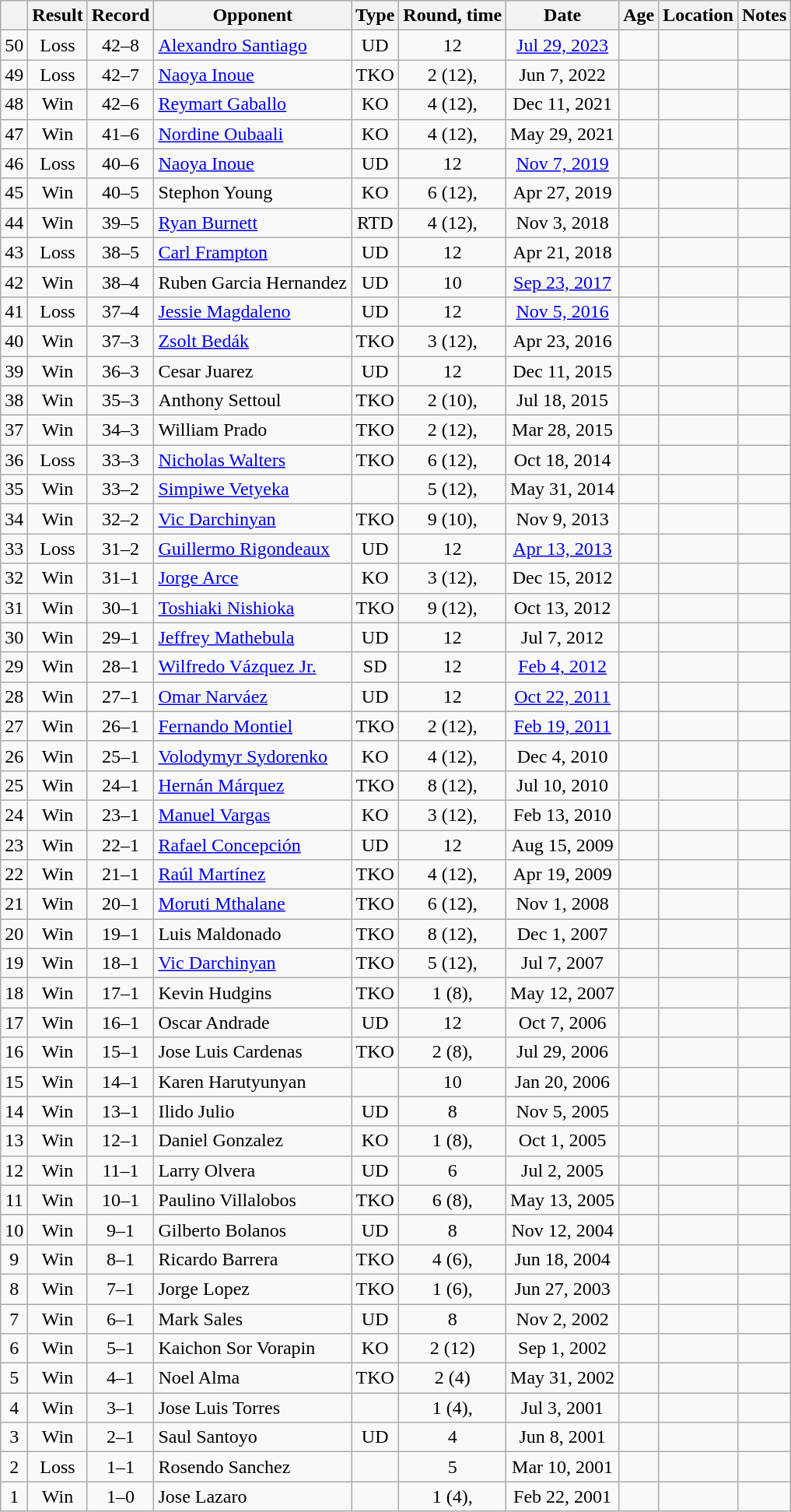<table class="wikitable" style="text-align:center">
<tr>
<th></th>
<th>Result</th>
<th>Record</th>
<th>Opponent</th>
<th>Type</th>
<th>Round, time</th>
<th>Date</th>
<th>Age</th>
<th>Location</th>
<th>Notes</th>
</tr>
<tr>
<td>50</td>
<td>Loss</td>
<td>42–8</td>
<td style="text-align:left;"><a href='#'>Alexandro Santiago</a></td>
<td>UD</td>
<td>12</td>
<td><a href='#'>Jul 29, 2023</a></td>
<td style="text-align:left;"></td>
<td style="text-align:left;"></td>
<td style="text-align:left;"></td>
</tr>
<tr>
<td>49</td>
<td>Loss</td>
<td>42–7</td>
<td style="text-align:left;"><a href='#'>Naoya Inoue</a></td>
<td>TKO</td>
<td>2 (12), </td>
<td>Jun 7, 2022</td>
<td style="text-align:left;"></td>
<td style="text-align:left;"></td>
<td style="text-align:left;"></td>
</tr>
<tr>
<td>48</td>
<td>Win</td>
<td>42–6</td>
<td style="text-align:left;"><a href='#'>Reymart Gaballo</a></td>
<td>KO</td>
<td>4 (12), </td>
<td>Dec 11, 2021</td>
<td style="text-align:left;"></td>
<td style="text-align:left;"></td>
<td style="text-align:left;"></td>
</tr>
<tr>
<td>47</td>
<td>Win</td>
<td>41–6</td>
<td style="text-align:left;"><a href='#'>Nordine Oubaali</a></td>
<td>KO</td>
<td>4 (12), </td>
<td>May 29, 2021</td>
<td style="text-align:left;"></td>
<td style="text-align:left;"></td>
<td style="text-align:left;"></td>
</tr>
<tr>
<td>46</td>
<td>Loss</td>
<td>40–6</td>
<td style="text-align:left;"><a href='#'>Naoya Inoue</a></td>
<td>UD</td>
<td>12</td>
<td><a href='#'>Nov 7, 2019</a></td>
<td style="text-align:left;"></td>
<td style="text-align:left;"></td>
<td style="text-align:left;"></td>
</tr>
<tr>
<td>45</td>
<td>Win</td>
<td>40–5</td>
<td style="text-align:left;">Stephon Young</td>
<td>KO</td>
<td>6 (12), </td>
<td>Apr 27, 2019</td>
<td style="text-align:left;"></td>
<td style="text-align:left;"></td>
<td style="text-align:left;"></td>
</tr>
<tr>
<td>44</td>
<td>Win</td>
<td>39–5</td>
<td style="text-align:left;"><a href='#'>Ryan Burnett</a></td>
<td>RTD</td>
<td>4 (12), </td>
<td>Nov 3, 2018</td>
<td style="text-align:left;"></td>
<td style="text-align:left;"></td>
<td style="text-align:left;"></td>
</tr>
<tr>
<td>43</td>
<td>Loss</td>
<td>38–5</td>
<td style="text-align:left;"><a href='#'>Carl Frampton</a></td>
<td>UD</td>
<td>12</td>
<td>Apr 21, 2018</td>
<td style="text-align:left;"></td>
<td style="text-align:left;"></td>
<td style="text-align:left;"></td>
</tr>
<tr>
<td>42</td>
<td>Win</td>
<td>38–4</td>
<td style="text-align:left;">Ruben Garcia Hernandez</td>
<td>UD</td>
<td>10</td>
<td><a href='#'>Sep 23, 2017</a></td>
<td style="text-align:left;"></td>
<td style="text-align:left;"></td>
<td style="text-align:left;"></td>
</tr>
<tr>
<td>41</td>
<td>Loss</td>
<td>37–4</td>
<td style="text-align:left;"><a href='#'>Jessie Magdaleno</a></td>
<td>UD</td>
<td>12</td>
<td><a href='#'>Nov 5, 2016</a></td>
<td style="text-align:left;"></td>
<td style="text-align:left;"></td>
<td style="text-align:left;"></td>
</tr>
<tr>
<td>40</td>
<td>Win</td>
<td>37–3</td>
<td style="text-align:left;"><a href='#'>Zsolt Bedák</a></td>
<td>TKO</td>
<td>3 (12), </td>
<td>Apr 23, 2016</td>
<td style="text-align:left;"></td>
<td style="text-align:left;"></td>
<td style="text-align:left;"></td>
</tr>
<tr>
<td>39</td>
<td>Win</td>
<td>36–3</td>
<td style="text-align:left;">Cesar Juarez</td>
<td>UD</td>
<td>12</td>
<td>Dec 11, 2015</td>
<td style="text-align:left;"></td>
<td style="text-align:left;"></td>
<td style="text-align:left;"></td>
</tr>
<tr>
<td>38</td>
<td>Win</td>
<td>35–3</td>
<td style="text-align:left;">Anthony Settoul</td>
<td>TKO</td>
<td>2 (10), </td>
<td>Jul 18, 2015</td>
<td style="text-align:left;"></td>
<td style="text-align:left;"></td>
<td></td>
</tr>
<tr>
<td>37</td>
<td>Win</td>
<td>34–3</td>
<td style="text-align:left;">William Prado</td>
<td>TKO</td>
<td>2 (12), </td>
<td>Mar 28, 2015</td>
<td style="text-align:left;"></td>
<td style="text-align:left;"></td>
<td style="text-align:left;"></td>
</tr>
<tr>
<td>36</td>
<td>Loss</td>
<td>33–3</td>
<td style="text-align:left;"><a href='#'>Nicholas Walters</a></td>
<td>TKO</td>
<td>6 (12), </td>
<td>Oct 18, 2014</td>
<td style="text-align:left;"></td>
<td style="text-align:left;"></td>
<td style="text-align:left;"></td>
</tr>
<tr>
<td>35</td>
<td>Win</td>
<td>33–2</td>
<td style="text-align:left;"><a href='#'>Simpiwe Vetyeka</a></td>
<td></td>
<td>5 (12), </td>
<td>May 31, 2014</td>
<td style="text-align:left;"></td>
<td style="text-align:left;"></td>
<td style="text-align:left;"></td>
</tr>
<tr>
<td>34</td>
<td>Win</td>
<td>32–2</td>
<td style="text-align:left;"><a href='#'>Vic Darchinyan</a></td>
<td>TKO</td>
<td>9 (10), </td>
<td>Nov 9, 2013</td>
<td style="text-align:left;"></td>
<td style="text-align:left;"></td>
<td></td>
</tr>
<tr>
<td>33</td>
<td>Loss</td>
<td>31–2</td>
<td style="text-align:left;"><a href='#'>Guillermo Rigondeaux</a></td>
<td>UD</td>
<td>12</td>
<td><a href='#'>Apr 13, 2013</a></td>
<td style="text-align:left;"></td>
<td style="text-align:left;"></td>
<td style="text-align:left;"></td>
</tr>
<tr>
<td>32</td>
<td>Win</td>
<td>31–1</td>
<td style="text-align:left;"><a href='#'>Jorge Arce</a></td>
<td>KO</td>
<td>3 (12), </td>
<td>Dec 15, 2012</td>
<td style="text-align:left;"></td>
<td style="text-align:left;"></td>
<td style="text-align:left;"></td>
</tr>
<tr>
<td>31</td>
<td>Win</td>
<td>30–1</td>
<td style="text-align:left;"><a href='#'>Toshiaki Nishioka</a></td>
<td>TKO</td>
<td>9 (12), </td>
<td>Oct 13, 2012</td>
<td style="text-align:left;"></td>
<td style="text-align:left;"></td>
<td style="text-align:left;"></td>
</tr>
<tr>
<td>30</td>
<td>Win</td>
<td>29–1</td>
<td style="text-align:left;"><a href='#'>Jeffrey Mathebula</a></td>
<td>UD</td>
<td>12</td>
<td>Jul 7, 2012</td>
<td style="text-align:left;"></td>
<td style="text-align:left;"></td>
<td style="text-align:left;"></td>
</tr>
<tr>
<td>29</td>
<td>Win</td>
<td>28–1</td>
<td style="text-align:left;"><a href='#'>Wilfredo Vázquez Jr.</a></td>
<td>SD</td>
<td>12</td>
<td><a href='#'>Feb 4, 2012</a></td>
<td style="text-align:left;"></td>
<td style="text-align:left;"></td>
<td style="text-align:left;"></td>
</tr>
<tr>
<td>28</td>
<td>Win</td>
<td>27–1</td>
<td style="text-align:left;"><a href='#'>Omar Narváez</a></td>
<td>UD</td>
<td>12</td>
<td><a href='#'>Oct 22, 2011</a></td>
<td style="text-align:left;"></td>
<td style="text-align:left;"></td>
<td style="text-align:left;"></td>
</tr>
<tr>
<td>27</td>
<td>Win</td>
<td>26–1</td>
<td style="text-align:left;"><a href='#'>Fernando Montiel</a></td>
<td>TKO</td>
<td>2 (12), </td>
<td><a href='#'>Feb 19, 2011</a></td>
<td style="text-align:left;"></td>
<td style="text-align:left;"></td>
<td style="text-align:left;"></td>
</tr>
<tr>
<td>26</td>
<td>Win</td>
<td>25–1</td>
<td style="text-align:left;"><a href='#'>Volodymyr Sydorenko</a></td>
<td>KO</td>
<td>4 (12), </td>
<td>Dec 4, 2010</td>
<td style="text-align:left;"></td>
<td style="text-align:left;"></td>
<td style="text-align:left;"></td>
</tr>
<tr>
<td>25</td>
<td>Win</td>
<td>24–1</td>
<td style="text-align:left;"><a href='#'>Hernán Márquez</a></td>
<td>TKO</td>
<td>8 (12), </td>
<td>Jul 10, 2010</td>
<td style="text-align:left;"></td>
<td style="text-align:left;"></td>
<td style="text-align:left;"></td>
</tr>
<tr>
<td>24</td>
<td>Win</td>
<td>23–1</td>
<td style="text-align:left;"><a href='#'>Manuel Vargas</a></td>
<td>KO</td>
<td>3 (12), </td>
<td>Feb 13, 2010</td>
<td style="text-align:left;"></td>
<td style="text-align:left;"></td>
<td style="text-align:left;"></td>
</tr>
<tr>
<td>23</td>
<td>Win</td>
<td>22–1</td>
<td style="text-align:left;"><a href='#'>Rafael Concepción</a></td>
<td>UD</td>
<td>12</td>
<td>Aug 15, 2009</td>
<td style="text-align:left;"></td>
<td style="text-align:left;"></td>
<td style="text-align:left;"></td>
</tr>
<tr>
<td>22</td>
<td>Win</td>
<td>21–1</td>
<td style="text-align:left;"><a href='#'>Raúl Martínez</a></td>
<td>TKO</td>
<td>4 (12), </td>
<td>Apr 19, 2009</td>
<td style="text-align:left;"></td>
<td style="text-align:left;"></td>
<td style="text-align:left;"></td>
</tr>
<tr>
<td>21</td>
<td>Win</td>
<td>20–1</td>
<td style="text-align:left;"><a href='#'>Moruti Mthalane</a></td>
<td>TKO</td>
<td>6 (12), </td>
<td>Nov 1, 2008</td>
<td style="text-align:left;"></td>
<td style="text-align:left;"></td>
<td style="text-align:left;"></td>
</tr>
<tr>
<td>20</td>
<td>Win</td>
<td>19–1</td>
<td style="text-align:left;">Luis Maldonado</td>
<td>TKO</td>
<td>8 (12), </td>
<td>Dec 1, 2007</td>
<td style="text-align:left;"></td>
<td style="text-align:left;"></td>
<td style="text-align:left;"></td>
</tr>
<tr>
<td>19</td>
<td>Win</td>
<td>18–1</td>
<td style="text-align:left;"><a href='#'>Vic Darchinyan</a></td>
<td>TKO</td>
<td>5 (12), </td>
<td>Jul 7, 2007</td>
<td style="text-align:left;"></td>
<td style="text-align:left;"></td>
<td style="text-align:left;"></td>
</tr>
<tr>
<td>18</td>
<td>Win</td>
<td>17–1</td>
<td style="text-align:left;">Kevin Hudgins</td>
<td>TKO</td>
<td>1 (8), </td>
<td>May 12, 2007</td>
<td style="text-align:left;"></td>
<td style="text-align:left;"></td>
<td></td>
</tr>
<tr>
<td>17</td>
<td>Win</td>
<td>16–1</td>
<td style="text-align:left;">Oscar Andrade</td>
<td>UD</td>
<td>12</td>
<td>Oct 7, 2006</td>
<td style="text-align:left;"></td>
<td style="text-align:left;"></td>
<td style="text-align:left;"></td>
</tr>
<tr>
<td>16</td>
<td>Win</td>
<td>15–1</td>
<td style="text-align:left;">Jose Luis Cardenas</td>
<td>TKO</td>
<td>2 (8), </td>
<td>Jul 29, 2006</td>
<td style="text-align:left;"></td>
<td style="text-align:left;"></td>
<td></td>
</tr>
<tr>
<td>15</td>
<td>Win</td>
<td>14–1</td>
<td style="text-align:left;">Karen Harutyunyan</td>
<td></td>
<td>10</td>
<td>Jan 20, 2006</td>
<td style="text-align:left;"></td>
<td style="text-align:left;"></td>
<td style="text-align:left;"></td>
</tr>
<tr>
<td>14</td>
<td>Win</td>
<td>13–1</td>
<td style="text-align:left;">Ilido Julio</td>
<td>UD</td>
<td>8</td>
<td>Nov 5, 2005</td>
<td style="text-align:left;"></td>
<td style="text-align:left;"></td>
<td></td>
</tr>
<tr>
<td>13</td>
<td>Win</td>
<td>12–1</td>
<td style="text-align:left;">Daniel Gonzalez</td>
<td>KO</td>
<td>1 (8), </td>
<td>Oct 1, 2005</td>
<td style="text-align:left;"></td>
<td style="text-align:left;"></td>
<td></td>
</tr>
<tr>
<td>12</td>
<td>Win</td>
<td>11–1</td>
<td style="text-align:left;">Larry Olvera</td>
<td>UD</td>
<td>6</td>
<td>Jul 2, 2005</td>
<td style="text-align:left;"></td>
<td style="text-align:left;"></td>
<td></td>
</tr>
<tr>
<td>11</td>
<td>Win</td>
<td>10–1</td>
<td style="text-align:left;">Paulino Villalobos</td>
<td>TKO</td>
<td>6 (8), </td>
<td>May 13, 2005</td>
<td style="text-align:left;"></td>
<td style="text-align:left;"></td>
<td></td>
</tr>
<tr>
<td>10</td>
<td>Win</td>
<td>9–1</td>
<td style="text-align:left;">Gilberto Bolanos</td>
<td>UD</td>
<td>8</td>
<td>Nov 12, 2004</td>
<td style="text-align:left;"></td>
<td style="text-align:left;"></td>
<td></td>
</tr>
<tr>
<td>9</td>
<td>Win</td>
<td>8–1</td>
<td style="text-align:left;">Ricardo Barrera</td>
<td>TKO</td>
<td>4 (6), </td>
<td>Jun 18, 2004</td>
<td style="text-align:left;"></td>
<td style="text-align:left;"></td>
<td></td>
</tr>
<tr>
<td>8</td>
<td>Win</td>
<td>7–1</td>
<td style="text-align:left;">Jorge Lopez</td>
<td>TKO</td>
<td>1 (6), </td>
<td>Jun 27, 2003</td>
<td style="text-align:left;"></td>
<td style="text-align:left;"></td>
<td></td>
</tr>
<tr>
<td>7</td>
<td>Win</td>
<td>6–1</td>
<td style="text-align:left;">Mark Sales</td>
<td>UD</td>
<td>8</td>
<td>Nov 2, 2002</td>
<td style="text-align:left;"></td>
<td style="text-align:left;"></td>
<td></td>
</tr>
<tr>
<td>6</td>
<td>Win</td>
<td>5–1</td>
<td style="text-align:left;">Kaichon Sor Vorapin</td>
<td>KO</td>
<td>2 (12)</td>
<td>Sep 1, 2002</td>
<td style="text-align:left;"></td>
<td style="text-align:left;"></td>
<td style="text-align:left;"></td>
</tr>
<tr>
<td>5</td>
<td>Win</td>
<td>4–1</td>
<td style="text-align:left;">Noel Alma</td>
<td>TKO</td>
<td>2 (4)</td>
<td>May 31, 2002</td>
<td style="text-align:left;"></td>
<td style="text-align:left;"></td>
<td></td>
</tr>
<tr>
<td>4</td>
<td>Win</td>
<td>3–1</td>
<td style="text-align:left;">Jose Luis Torres</td>
<td></td>
<td>1 (4), </td>
<td>Jul 3, 2001</td>
<td style="text-align:left;"></td>
<td style="text-align:left;"></td>
<td></td>
</tr>
<tr>
<td>3</td>
<td>Win</td>
<td>2–1</td>
<td style="text-align:left;">Saul Santoyo</td>
<td>UD</td>
<td>4</td>
<td>Jun 8, 2001</td>
<td style="text-align:left;"></td>
<td style="text-align:left;"></td>
<td></td>
</tr>
<tr>
<td>2</td>
<td>Loss</td>
<td>1–1</td>
<td style="text-align:left;">Rosendo Sanchez</td>
<td></td>
<td>5</td>
<td>Mar 10, 2001</td>
<td style="text-align:left;"></td>
<td style="text-align:left;"></td>
<td></td>
</tr>
<tr>
<td>1</td>
<td>Win</td>
<td>1–0</td>
<td style="text-align:left;">Jose Lazaro</td>
<td></td>
<td>1 (4), </td>
<td>Feb 22, 2001</td>
<td style="text-align:left;"></td>
<td style="text-align:left;"></td>
<td></td>
</tr>
</table>
